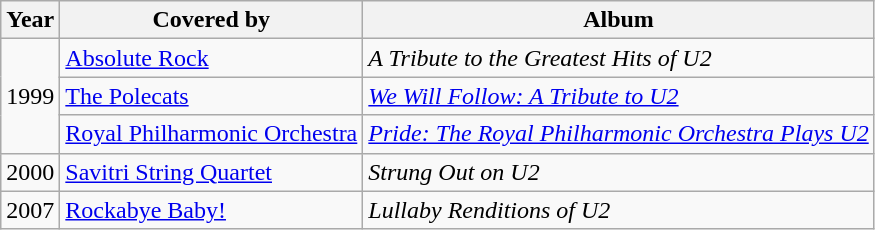<table class="wikitable">
<tr>
<th>Year</th>
<th>Covered by</th>
<th>Album</th>
</tr>
<tr>
<td rowspan="3">1999</td>
<td><a href='#'>Absolute Rock</a></td>
<td><em>A Tribute to the Greatest Hits of U2</em></td>
</tr>
<tr>
<td><a href='#'>The Polecats</a></td>
<td><em><a href='#'>We Will Follow: A Tribute to U2</a></em></td>
</tr>
<tr>
<td><a href='#'>Royal Philharmonic Orchestra</a></td>
<td><em><a href='#'>Pride: The Royal Philharmonic Orchestra Plays U2</a></em></td>
</tr>
<tr>
<td>2000</td>
<td><a href='#'>Savitri String Quartet</a></td>
<td><em>Strung Out on U2</em></td>
</tr>
<tr>
<td>2007</td>
<td><a href='#'>Rockabye Baby!</a></td>
<td><em>Lullaby Renditions of U2</em></td>
</tr>
</table>
